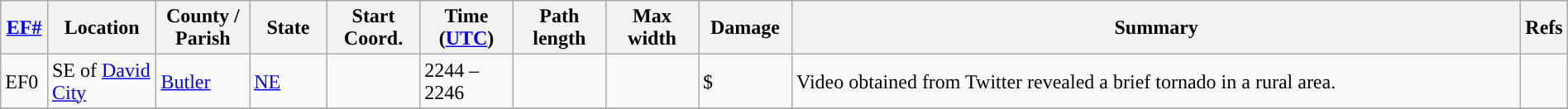<table class="wikitable sortable" style="width:100%;">
<tr>
<th scope="col" width="3%" align="center"><a href='#'>EF#</a></th>
<th scope="col" width="7%" align="center" class="unsortable">Location</th>
<th scope="col" width="6%" align="center" class="unsortable">County / Parish</th>
<th scope="col" width="5%" align="center">State</th>
<th scope="col" width="6%" align="center">Start Coord.</th>
<th scope="col" width="6%" align="center">Time (<a href='#'>UTC</a>)</th>
<th scope="col" width="6%" align="center">Path length</th>
<th scope="col" width="6%" align="center">Max width</th>
<th scope="col" width="6%" align="center">Damage</th>
<th scope="col" width="48%" class="unsortable" align="center">Summary</th>
<th scope="col" width="48%" class="unsortable" align="center">Refs</th>
</tr>
<tr>
<td>EF0</td>
<td>SE of <a href='#'>David City</a></td>
<td><a href='#'>Butler</a></td>
<td><a href='#'>NE</a></td>
<td></td>
<td>2244 – 2246</td>
<td></td>
<td></td>
<td>$</td>
<td>Video obtained from Twitter revealed a brief tornado in a rural area.</td>
<td></td>
</tr>
<tr>
</tr>
</table>
